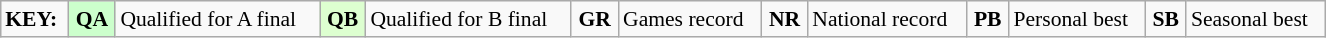<table class="wikitable" width="70%" style="margin:0.5em auto; font-size:90%;position:relative;">
<tr>
<td><strong>KEY:</strong></td>
<td align="center" bgcolor="ccffcc"><strong>QA</strong></td>
<td>Qualified for A final</td>
<td align="center" bgcolor="ddffd"><strong>QB</strong></td>
<td>Qualified for B final</td>
<td align="center"><strong>GR</strong></td>
<td>Games record</td>
<td align="center"><strong>NR</strong></td>
<td>National record</td>
<td align="center"><strong>PB</strong></td>
<td>Personal best</td>
<td align="center"><strong>SB</strong></td>
<td>Seasonal best</td>
</tr>
</table>
